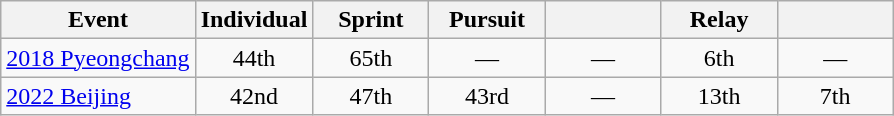<table class="wikitable" style="text-align: center;">
<tr ">
<th>Event</th>
<th style="width:70px;">Individual</th>
<th style="width:70px;">Sprint</th>
<th style="width:70px;">Pursuit</th>
<th style="width:70px;"></th>
<th style="width:70px;">Relay</th>
<th style="width:70px;"></th>
</tr>
<tr>
<td align=left> <a href='#'>2018 Pyeongchang</a></td>
<td>44th</td>
<td>65th</td>
<td>—</td>
<td>—</td>
<td>6th</td>
<td>—</td>
</tr>
<tr>
<td align=left> <a href='#'>2022 Beijing</a></td>
<td>42nd</td>
<td>47th</td>
<td>43rd</td>
<td>—</td>
<td>13th</td>
<td>7th</td>
</tr>
</table>
